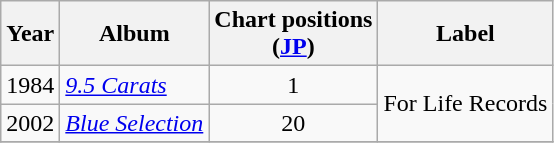<table class="wikitable">
<tr>
<th>Year</th>
<th>Album</th>
<th>Chart positions<br>(<a href='#'>JP</a>)</th>
<th>Label</th>
</tr>
<tr>
<td>1984</td>
<td><em><a href='#'>9.5 Carats</a></em></td>
<td align="center">1</td>
<td rowspan="2" align="center">For Life Records</td>
</tr>
<tr>
<td>2002</td>
<td><em><a href='#'>Blue Selection</a></em></td>
<td align="center">20</td>
</tr>
<tr>
</tr>
</table>
